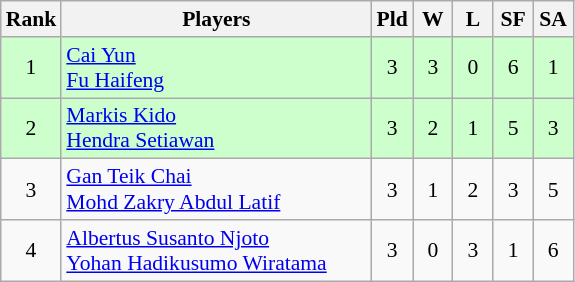<table class="wikitable" style="font-size:90%; text-align:center">
<tr>
<th width="20">Rank</th>
<th width="200">Players</th>
<th width="20">Pld</th>
<th width="20">W</th>
<th width="20">L</th>
<th width="20">SF</th>
<th width="20">SA</th>
</tr>
<tr bgcolor="#ccffcc">
<td>1</td>
<td align="left"> <a href='#'>Cai Yun</a><br> <a href='#'>Fu Haifeng</a></td>
<td>3</td>
<td>3</td>
<td>0</td>
<td>6</td>
<td>1</td>
</tr>
<tr bgcolor="#ccffcc">
<td>2</td>
<td align="left"> <a href='#'>Markis Kido</a><br> <a href='#'>Hendra Setiawan</a></td>
<td>3</td>
<td>2</td>
<td>1</td>
<td>5</td>
<td>3</td>
</tr>
<tr>
<td>3</td>
<td align="left"> <a href='#'>Gan Teik Chai</a><br> <a href='#'>Mohd Zakry Abdul Latif</a></td>
<td>3</td>
<td>1</td>
<td>2</td>
<td>3</td>
<td>5</td>
</tr>
<tr>
<td>4</td>
<td align="left"> <a href='#'>Albertus Susanto Njoto</a><br> <a href='#'>Yohan Hadikusumo Wiratama</a></td>
<td>3</td>
<td>0</td>
<td>3</td>
<td>1</td>
<td>6</td>
</tr>
</table>
